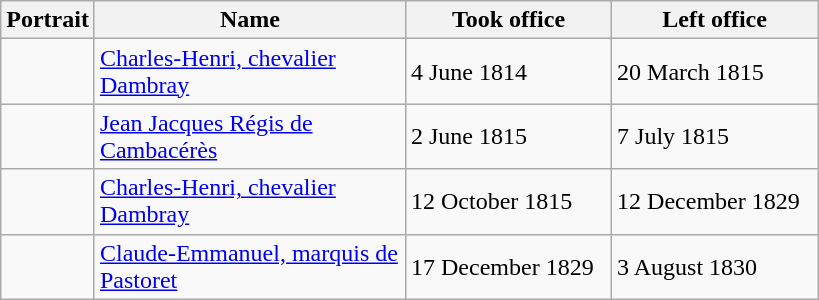<table class="wikitable">
<tr>
<th>Portrait</th>
<th width=200>Name</th>
<th width=130>Took office</th>
<th width=130>Left office</th>
</tr>
<tr>
<td></td>
<td><a href='#'>Charles-Henri, chevalier Dambray</a></td>
<td>4 June 1814</td>
<td>20 March 1815</td>
</tr>
<tr>
<td></td>
<td><a href='#'>Jean Jacques Régis de Cambacérès</a></td>
<td>2 June 1815</td>
<td>7 July 1815</td>
</tr>
<tr>
<td></td>
<td><a href='#'>Charles-Henri, chevalier Dambray</a></td>
<td>12 October 1815</td>
<td>12 December 1829</td>
</tr>
<tr>
<td></td>
<td><a href='#'>Claude-Emmanuel, marquis de Pastoret</a></td>
<td>17 December 1829</td>
<td>3 August 1830</td>
</tr>
</table>
